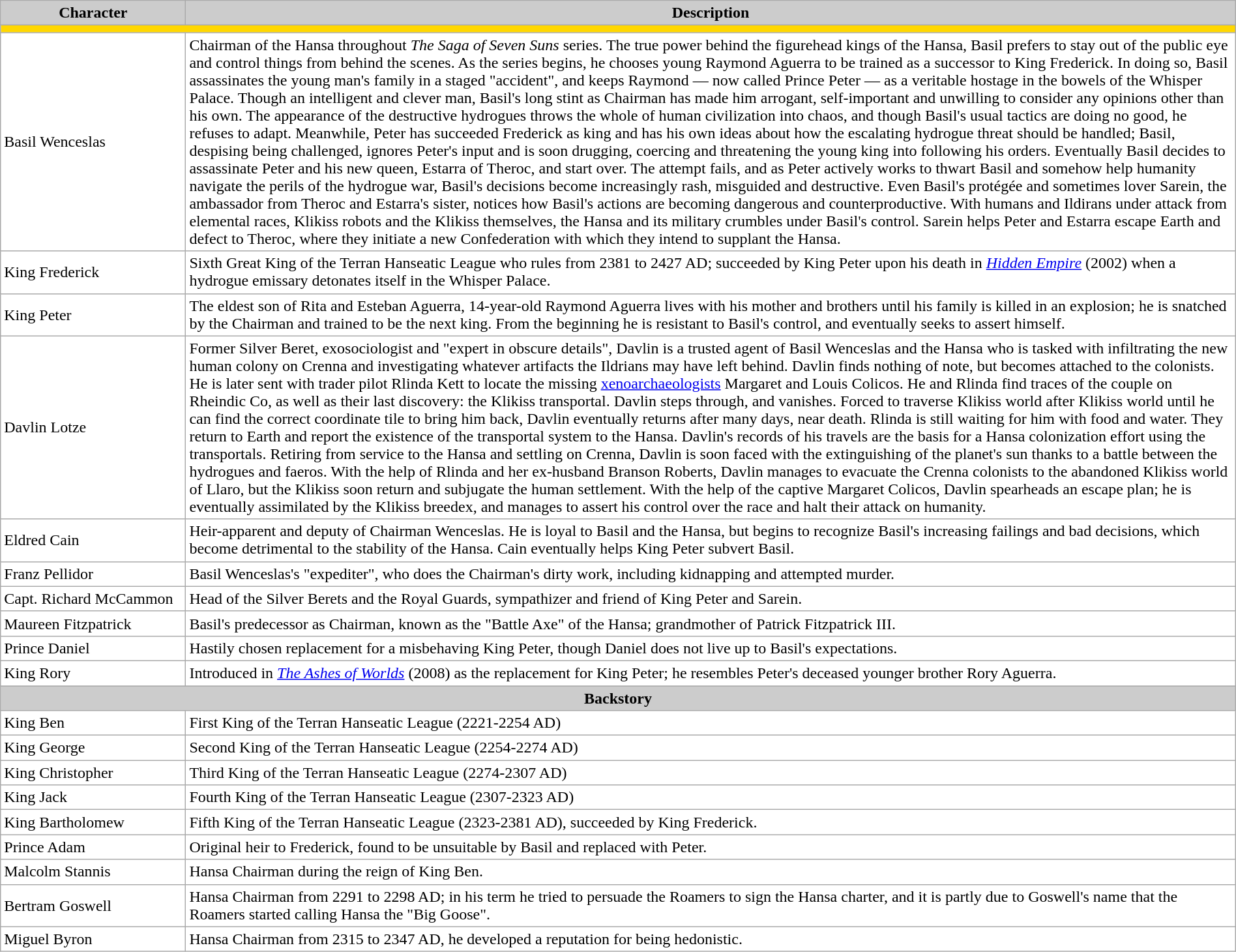<table class="wikitable" style="width:100%; margin-right:auto; background:#fff;">
<tr style="color:black">
<th style="background:#ccc; width:15%;">Character</th>
<th style="background:#ccc; width:85%;">Description</th>
</tr>
<tr>
<td colspan="3" style="background:#FFD700;"></td>
</tr>
<tr>
<td>Basil Wenceslas</td>
<td>Chairman of the Hansa throughout <em>The Saga of Seven Suns</em> series. The true power behind the figurehead kings of the Hansa, Basil prefers to stay out of the public eye and control things from behind the scenes. As the series begins, he chooses young Raymond Aguerra to be trained as a successor to King Frederick. In doing so, Basil assassinates the young man's family in a staged "accident", and keeps Raymond — now called Prince Peter — as a veritable hostage in the bowels of the Whisper Palace. Though an intelligent and clever man, Basil's long stint as Chairman has made him arrogant, self-important and unwilling to consider any opinions other than his own. The appearance of the destructive hydrogues throws the whole of human civilization into chaos, and though Basil's usual tactics are doing no good, he refuses to adapt. Meanwhile, Peter has succeeded Frederick as king and has his own ideas about how the escalating hydrogue threat should be handled; Basil, despising being challenged, ignores Peter's input and is soon drugging, coercing and threatening the young king into following his orders. Eventually Basil decides to assassinate Peter and his new queen, Estarra of Theroc, and start over. The attempt fails, and as Peter actively works to thwart Basil and somehow help humanity navigate the perils of the hydrogue war, Basil's decisions become increasingly rash, misguided and destructive. Even Basil's protégée and sometimes lover Sarein, the ambassador from Theroc and Estarra's sister, notices how Basil's actions are becoming dangerous and counterproductive. With humans and Ildirans under attack from elemental races, Klikiss robots and the Klikiss themselves, the Hansa and its military crumbles under Basil's control. Sarein helps Peter and Estarra escape Earth and defect to Theroc, where they initiate a new Confederation with which they intend to supplant the Hansa.</td>
</tr>
<tr>
<td>King Frederick</td>
<td>Sixth Great King of the Terran Hanseatic League who rules from 2381 to 2427 AD; succeeded by King Peter upon his death in <em><a href='#'>Hidden Empire</a></em> (2002) when a hydrogue emissary detonates itself in the Whisper Palace.</td>
</tr>
<tr>
<td>King Peter</td>
<td>The eldest son of Rita and Esteban Aguerra, 14-year-old Raymond Aguerra lives with his mother and brothers until his family is killed in an explosion; he is snatched by the Chairman and trained to be the next king. From the beginning he is resistant to Basil's control, and eventually seeks to assert himself.</td>
</tr>
<tr>
<td>Davlin Lotze</td>
<td>Former Silver Beret, exosociologist and "expert in obscure details", Davlin is a trusted agent of Basil Wenceslas and the Hansa who is tasked with infiltrating the new human colony on Crenna and investigating whatever artifacts the Ildrians may have left behind. Davlin finds nothing of note, but becomes attached to the colonists. He is later sent with trader pilot Rlinda Kett to locate the missing <a href='#'>xenoarchaeologists</a> Margaret and Louis Colicos. He and Rlinda find traces of the couple on Rheindic Co, as well as their last discovery: the Klikiss transportal. Davlin steps through, and vanishes. Forced to traverse Klikiss world after Klikiss world until he can find the correct coordinate tile to bring him back, Davlin eventually returns after many days, near death. Rlinda is still waiting for him with food and water. They return to Earth and report the existence of the transportal system to the Hansa. Davlin's records of his travels are the basis for a Hansa colonization effort using the transportals. Retiring from service to the Hansa and settling on Crenna, Davlin is soon faced with the extinguishing of the planet's sun thanks to a battle between the hydrogues and faeros. With the help of Rlinda and her ex-husband Branson Roberts, Davlin manages to evacuate the Crenna colonists to the abandoned Klikiss world of Llaro, but the Klikiss soon return and subjugate the human settlement. With the help of the captive Margaret Colicos, Davlin spearheads an escape plan; he is eventually assimilated by the Klikiss breedex, and manages to assert his control over the race and halt their attack on humanity.</td>
</tr>
<tr>
<td>Eldred Cain</td>
<td>Heir-apparent and deputy of Chairman Wenceslas. He is loyal to Basil and the Hansa, but begins to recognize Basil's increasing failings and bad decisions, which become detrimental to the stability of the Hansa. Cain eventually helps King Peter subvert Basil.</td>
</tr>
<tr>
<td>Franz Pellidor</td>
<td>Basil Wenceslas's "expediter", who does the Chairman's dirty work, including kidnapping and attempted murder.</td>
</tr>
<tr>
<td>Capt. Richard McCammon</td>
<td>Head of the Silver Berets and the Royal Guards, sympathizer and friend of King Peter and Sarein.</td>
</tr>
<tr>
<td>Maureen Fitzpatrick</td>
<td>Basil's predecessor as Chairman, known as the "Battle Axe" of the Hansa; grandmother of Patrick Fitzpatrick III.</td>
</tr>
<tr>
<td>Prince Daniel</td>
<td>Hastily chosen replacement for a misbehaving King Peter, though Daniel does not live up to Basil's expectations.</td>
</tr>
<tr>
<td>King Rory</td>
<td>Introduced in <em><a href='#'>The Ashes of Worlds</a></em> (2008) as the replacement for King Peter; he resembles Peter's deceased younger brother Rory Aguerra.</td>
</tr>
<tr>
<th colspan="3" style="background:#ccc; width:85%;">Backstory</th>
</tr>
<tr>
<td>King Ben</td>
<td>First King of the Terran Hanseatic League (2221-2254 AD)</td>
</tr>
<tr>
<td>King George</td>
<td>Second King of the Terran Hanseatic League (2254-2274 AD)</td>
</tr>
<tr>
<td>King Christopher</td>
<td>Third King of the Terran Hanseatic League (2274-2307 AD)</td>
</tr>
<tr>
<td>King Jack</td>
<td>Fourth King of the Terran Hanseatic League (2307-2323 AD)</td>
</tr>
<tr>
<td>King Bartholomew</td>
<td>Fifth King of the Terran Hanseatic League (2323-2381 AD), succeeded by King Frederick.</td>
</tr>
<tr>
<td>Prince Adam</td>
<td>Original heir to Frederick, found to be unsuitable by Basil and replaced with Peter.</td>
</tr>
<tr>
<td>Malcolm Stannis</td>
<td>Hansa Chairman during the reign of King Ben.</td>
</tr>
<tr>
<td>Bertram Goswell</td>
<td>Hansa Chairman from 2291 to 2298 AD; in his term he tried to persuade the Roamers to sign the Hansa charter, and it is partly due to Goswell's name that the Roamers started calling Hansa the "Big Goose".</td>
</tr>
<tr>
<td>Miguel Byron</td>
<td>Hansa Chairman from 2315 to 2347 AD, he developed a reputation for being hedonistic.</td>
</tr>
</table>
